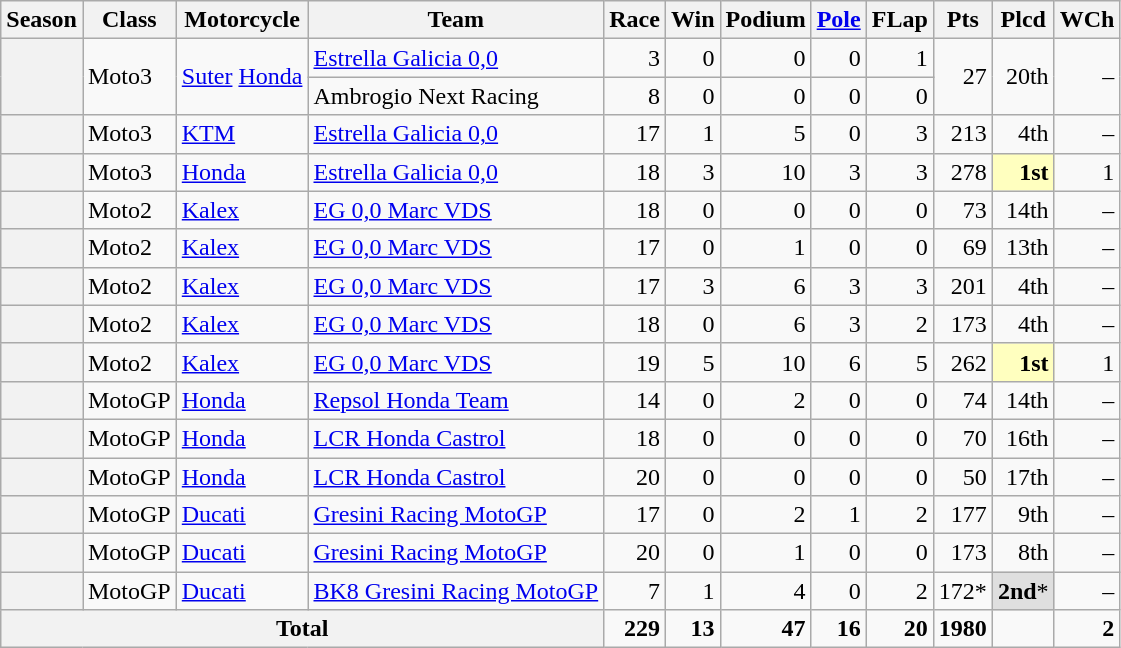<table class="wikitable" style="text-align:right;">
<tr>
<th>Season</th>
<th>Class</th>
<th>Motorcycle</th>
<th>Team</th>
<th>Race</th>
<th>Win</th>
<th>Podium</th>
<th><a href='#'>Pole</a></th>
<th>FLap</th>
<th>Pts</th>
<th>Plcd</th>
<th>WCh</th>
</tr>
<tr>
<th rowspan="2"></th>
<td style="text-align:left;" rowspan="2">Moto3</td>
<td style="text-align:left;" rowspan="2"><a href='#'>Suter</a> <a href='#'>Honda</a></td>
<td style="text-align:left;"><a href='#'>Estrella Galicia 0,0</a></td>
<td>3</td>
<td>0</td>
<td>0</td>
<td>0</td>
<td>1</td>
<td rowspan="2">27</td>
<td rowspan="2">20th</td>
<td rowspan="2">–</td>
</tr>
<tr>
<td style="text-align:left;">Ambrogio Next Racing</td>
<td>8</td>
<td>0</td>
<td>0</td>
<td>0</td>
<td>0</td>
</tr>
<tr>
<th></th>
<td style="text-align:left;">Moto3</td>
<td style="text-align:left;"><a href='#'>KTM</a></td>
<td style="text-align:left;"><a href='#'>Estrella Galicia 0,0</a></td>
<td>17</td>
<td>1</td>
<td>5</td>
<td>0</td>
<td>3</td>
<td>213</td>
<td>4th</td>
<td>–</td>
</tr>
<tr>
<th></th>
<td style="text-align:left;">Moto3</td>
<td style="text-align:left;"><a href='#'>Honda</a></td>
<td style="text-align:left;"><a href='#'>Estrella Galicia 0,0</a></td>
<td>18</td>
<td>3</td>
<td>10</td>
<td>3</td>
<td>3</td>
<td>278</td>
<td style="background:#FFFFBF;"><strong>1st</strong></td>
<td>1</td>
</tr>
<tr>
<th></th>
<td style="text-align:left;">Moto2</td>
<td style="text-align:left;"><a href='#'>Kalex</a></td>
<td style="text-align:left;"><a href='#'>EG 0,0 Marc VDS</a></td>
<td>18</td>
<td>0</td>
<td>0</td>
<td>0</td>
<td>0</td>
<td>73</td>
<td>14th</td>
<td>–</td>
</tr>
<tr>
<th></th>
<td style="text-align:left;">Moto2</td>
<td style="text-align:left;"><a href='#'>Kalex</a></td>
<td style="text-align:left;"><a href='#'>EG 0,0 Marc VDS</a></td>
<td>17</td>
<td>0</td>
<td>1</td>
<td>0</td>
<td>0</td>
<td>69</td>
<td>13th</td>
<td>–</td>
</tr>
<tr>
<th></th>
<td style="text-align:left;">Moto2</td>
<td style="text-align:left;"><a href='#'>Kalex</a></td>
<td style="text-align:left;"><a href='#'>EG 0,0 Marc VDS</a></td>
<td>17</td>
<td>3</td>
<td>6</td>
<td>3</td>
<td>3</td>
<td>201</td>
<td>4th</td>
<td>–</td>
</tr>
<tr>
<th></th>
<td style="text-align:left;">Moto2</td>
<td style="text-align:left;"><a href='#'>Kalex</a></td>
<td style="text-align:left;"><a href='#'>EG 0,0 Marc VDS</a></td>
<td>18</td>
<td>0</td>
<td>6</td>
<td>3</td>
<td>2</td>
<td>173</td>
<td>4th</td>
<td>–</td>
</tr>
<tr>
<th></th>
<td style="text-align:left;">Moto2</td>
<td style="text-align:left;"><a href='#'>Kalex</a></td>
<td style="text-align:left;"><a href='#'>EG 0,0 Marc VDS</a></td>
<td>19</td>
<td>5</td>
<td>10</td>
<td>6</td>
<td>5</td>
<td>262</td>
<td style="background:#FFFFBF;"><strong>1st</strong></td>
<td>1</td>
</tr>
<tr>
<th></th>
<td style="text-align:left;">MotoGP</td>
<td style="text-align:left;"><a href='#'>Honda</a></td>
<td style="text-align:left;"><a href='#'>Repsol Honda Team</a></td>
<td>14</td>
<td>0</td>
<td>2</td>
<td>0</td>
<td>0</td>
<td>74</td>
<td>14th</td>
<td>–</td>
</tr>
<tr>
<th></th>
<td style="text-align:left;">MotoGP</td>
<td style="text-align:left;"><a href='#'>Honda</a></td>
<td style="text-align:left;"><a href='#'>LCR Honda Castrol</a></td>
<td>18</td>
<td>0</td>
<td>0</td>
<td>0</td>
<td>0</td>
<td>70</td>
<td>16th</td>
<td>–</td>
</tr>
<tr>
<th></th>
<td style="text-align:left;">MotoGP</td>
<td style="text-align:left;"><a href='#'>Honda</a></td>
<td style="text-align:left;"><a href='#'>LCR Honda Castrol</a></td>
<td>20</td>
<td>0</td>
<td>0</td>
<td>0</td>
<td>0</td>
<td>50</td>
<td>17th</td>
<td>–</td>
</tr>
<tr>
<th></th>
<td style="text-align:left;">MotoGP</td>
<td style="text-align:left;"><a href='#'>Ducati</a></td>
<td style="text-align:left;"><a href='#'>Gresini Racing MotoGP</a></td>
<td>17</td>
<td>0</td>
<td>2</td>
<td>1</td>
<td>2</td>
<td>177</td>
<td>9th</td>
<td>–</td>
</tr>
<tr>
<th></th>
<td style="text-align:left;">MotoGP</td>
<td style="text-align:left;"><a href='#'>Ducati</a></td>
<td style="text-align:left;"><a href='#'>Gresini Racing MotoGP</a></td>
<td>20</td>
<td>0</td>
<td>1</td>
<td>0</td>
<td>0</td>
<td>173</td>
<td>8th</td>
<td>–</td>
</tr>
<tr>
<th></th>
<td style="text-align:left;">MotoGP</td>
<td style="text-align:left;"><a href='#'>Ducati</a></td>
<td style="text-align:left;"><a href='#'>BK8 Gresini Racing MotoGP</a></td>
<td>7</td>
<td>1</td>
<td>4</td>
<td>0</td>
<td>2</td>
<td>172*</td>
<td style="background:#DFDFDF;"><strong>2nd</strong>*</td>
<td>–</td>
</tr>
<tr>
<th colspan="4">Total</th>
<td><strong>229</strong></td>
<td><strong>13</strong></td>
<td><strong>47</strong></td>
<td><strong>16</strong></td>
<td><strong>20</strong></td>
<td><strong>1980</strong></td>
<td></td>
<td><strong>2</strong></td>
</tr>
</table>
